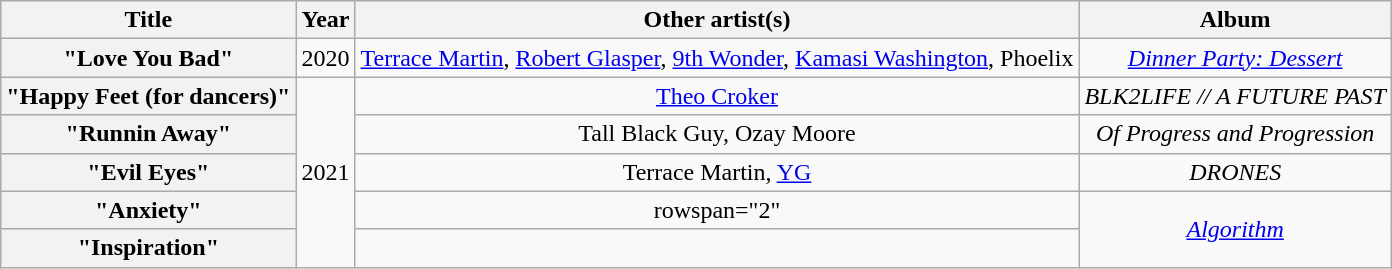<table class="wikitable plainrowheaders" style="text-align:center;">
<tr>
<th scope="col">Title</th>
<th scope="col">Year</th>
<th scope="col">Other artist(s)</th>
<th scope="col">Album</th>
</tr>
<tr>
<th scope="row">"Love You Bad"</th>
<td rowspan="1">2020</td>
<td><a href='#'>Terrace Martin</a>, <a href='#'>Robert Glasper</a>, <a href='#'>9th Wonder</a>, <a href='#'>Kamasi Washington</a>, Phoelix</td>
<td rowspan="1"><em><a href='#'>Dinner Party: Dessert</a></em></td>
</tr>
<tr>
<th scope="row">"Happy Feet (for dancers)"</th>
<td rowspan="5">2021</td>
<td><a href='#'>Theo Croker</a></td>
<td rowspan="1"><em>BLK2LIFE // A FUTURE PAST</em></td>
</tr>
<tr>
<th scope="row">"Runnin Away"</th>
<td>Tall Black Guy, Ozay Moore</td>
<td><em>Of Progress and Progression</em></td>
</tr>
<tr>
<th scope="row">"Evil Eyes"</th>
<td>Terrace Martin, <a href='#'>YG</a></td>
<td><em>DRONES</em></td>
</tr>
<tr>
<th scope="row">"Anxiety"</th>
<td>rowspan="2" </td>
<td rowspan="2"><em><a href='#'>Algorithm</a></em></td>
</tr>
<tr>
<th scope="row">"Inspiration"</th>
</tr>
</table>
